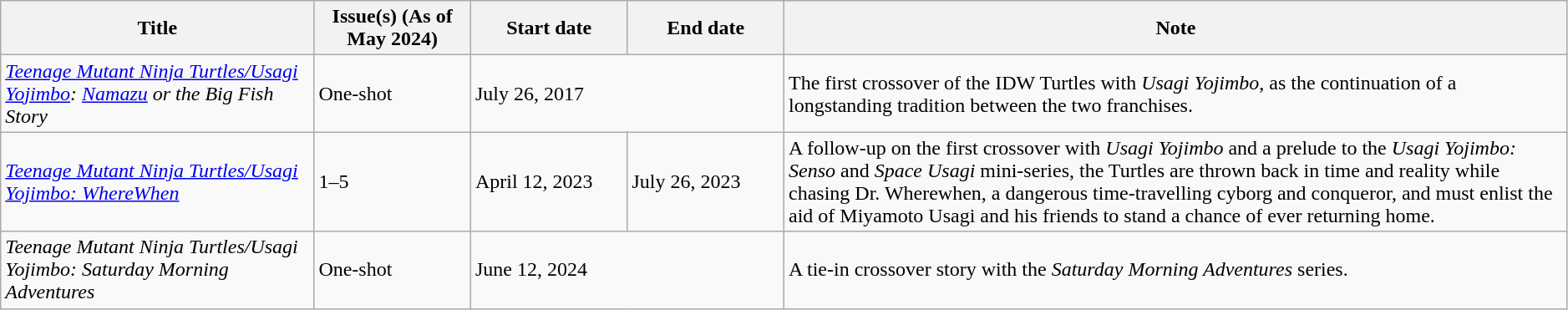<table class="wikitable" width="99%">
<tr>
<th scope="col" width="10%" align="center">Title</th>
<th scope="col" width="5%" align="center">Issue(s) (As of May 2024)</th>
<th scope="col" width="5%" align="center">Start date</th>
<th scope="col" width="5%" align="center">End date</th>
<th scope="col" width="25%" align="center">Note</th>
</tr>
<tr>
<td><em><a href='#'>Teenage Mutant Ninja Turtles/Usagi Yojimbo</a>: <a href='#'>Namazu</a> or the Big Fish Story</em></td>
<td>One-shot</td>
<td colspan="2">July 26, 2017</td>
<td>The first crossover of the IDW Turtles with <em>Usagi Yojimbo</em>, as the continuation of a longstanding tradition between the two franchises.</td>
</tr>
<tr>
<td><em><a href='#'>Teenage Mutant Ninja Turtles/Usagi Yojimbo: WhereWhen</a></em></td>
<td>1–5</td>
<td>April 12, 2023</td>
<td>July 26, 2023</td>
<td>A follow-up on the first crossover with <em>Usagi Yojimbo</em> and a prelude to the <em>Usagi Yojimbo: Senso</em> and <em>Space Usagi</em> mini-series, the Turtles are thrown back in time and reality while chasing Dr. Wherewhen, a dangerous time-travelling cyborg and conqueror, and must enlist the aid of Miyamoto Usagi and his friends to stand a chance of ever returning home.</td>
</tr>
<tr>
<td><em>Teenage Mutant Ninja Turtles/Usagi Yojimbo: Saturday Morning Adventures</em></td>
<td>One-shot</td>
<td colspan="2">June 12, 2024</td>
<td>A tie-in crossover story with the <em>Saturday Morning Adventures</em> series.</td>
</tr>
</table>
